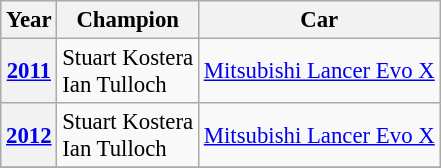<table class="wikitable" style="font-size: 95%;">
<tr style="font-weight:bold" valign="bottom">
<th>Year</th>
<th>Champion</th>
<th>Car</th>
</tr>
<tr>
<th><a href='#'>2011</a></th>
<td>Stuart Kostera<br>Ian Tulloch</td>
<td><a href='#'>Mitsubishi Lancer Evo X</a></td>
</tr>
<tr>
<th><a href='#'>2012</a></th>
<td>Stuart Kostera<br>Ian Tulloch</td>
<td><a href='#'>Mitsubishi Lancer Evo X</a></td>
</tr>
<tr>
</tr>
</table>
